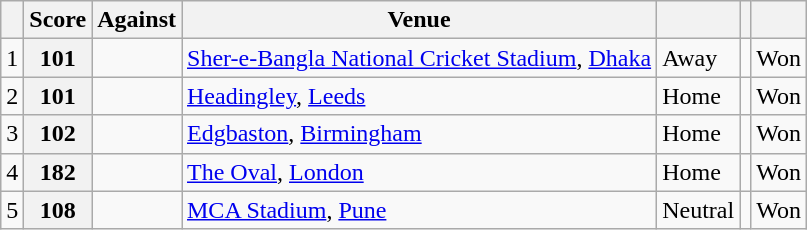<table class="wikitable plainrowheaders sortable">
<tr>
<th></th>
<th>Score</th>
<th>Against</th>
<th>Venue</th>
<th></th>
<th></th>
<th></th>
</tr>
<tr>
<td>1</td>
<th scope="row">101</th>
<td></td>
<td> <a href='#'>Sher-e-Bangla National Cricket Stadium</a>, <a href='#'>Dhaka</a></td>
<td>Away</td>
<td></td>
<td>Won</td>
</tr>
<tr>
<td>2</td>
<th scope="row">101</th>
<td></td>
<td> <a href='#'>Headingley</a>, <a href='#'>Leeds</a></td>
<td>Home</td>
<td></td>
<td>Won</td>
</tr>
<tr>
<td>3</td>
<th scope="row">102</th>
<td></td>
<td> <a href='#'>Edgbaston</a>, <a href='#'>Birmingham</a></td>
<td>Home</td>
<td></td>
<td>Won</td>
</tr>
<tr>
<td>4</td>
<th scope="row">182</th>
<td></td>
<td> <a href='#'>The Oval</a>, <a href='#'>London</a></td>
<td>Home</td>
<td></td>
<td>Won</td>
</tr>
<tr>
<td>5</td>
<th scope="row">108</th>
<td></td>
<td> <a href='#'>MCA Stadium</a>, <a href='#'>Pune</a></td>
<td>Neutral</td>
<td></td>
<td>Won</td>
</tr>
</table>
